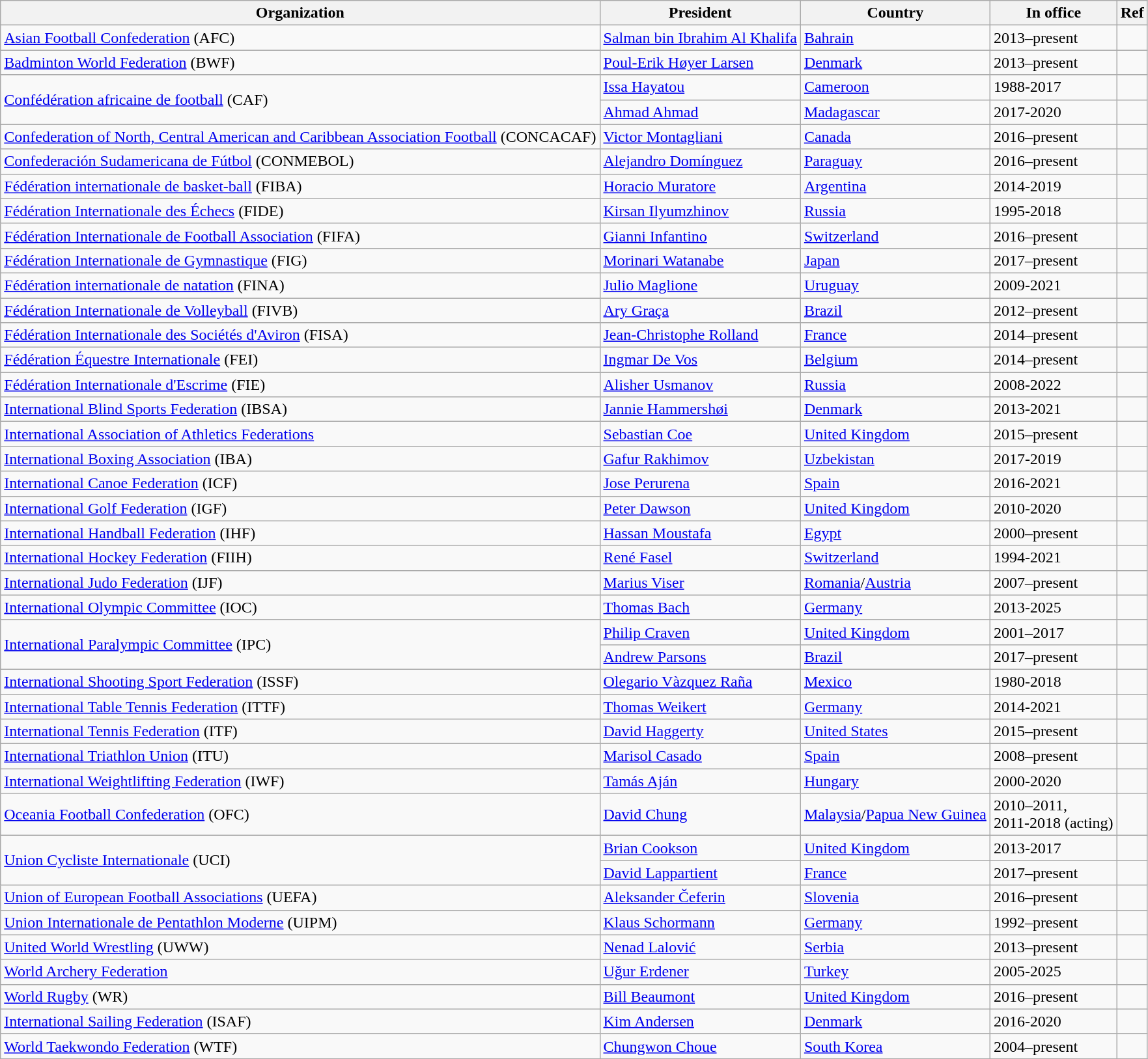<table class="wikitable unsortable">
<tr>
<th>Organization</th>
<th>President</th>
<th>Country</th>
<th>In office</th>
<th>Ref</th>
</tr>
<tr>
<td><a href='#'>Asian Football Confederation</a> (AFC)</td>
<td><a href='#'>Salman bin Ibrahim Al Khalifa</a></td>
<td><a href='#'>Bahrain</a></td>
<td>2013–present</td>
<td></td>
</tr>
<tr>
<td><a href='#'>Badminton World Federation</a> (BWF)</td>
<td><a href='#'>Poul-Erik Høyer Larsen</a></td>
<td><a href='#'>Denmark</a></td>
<td>2013–present</td>
<td></td>
</tr>
<tr>
<td rowspan="2"><a href='#'>Confédération africaine de football</a> (CAF)</td>
<td><a href='#'>Issa Hayatou</a></td>
<td><a href='#'>Cameroon</a></td>
<td>1988-2017</td>
<td></td>
</tr>
<tr>
<td><a href='#'>Ahmad Ahmad</a></td>
<td><a href='#'>Madagascar</a></td>
<td>2017-2020</td>
<td></td>
</tr>
<tr>
<td><a href='#'>Confederation of North, Central American and Caribbean Association Football</a> (CONCACAF)</td>
<td><a href='#'>Victor Montagliani</a></td>
<td><a href='#'>Canada</a></td>
<td>2016–present</td>
<td></td>
</tr>
<tr>
<td><a href='#'>Confederación Sudamericana de Fútbol</a> (CONMEBOL)</td>
<td><a href='#'>Alejandro Domínguez</a></td>
<td><a href='#'>Paraguay</a></td>
<td>2016–present</td>
<td></td>
</tr>
<tr>
<td><a href='#'>Fédération internationale de basket-ball</a> (FIBA)</td>
<td><a href='#'>Horacio Muratore</a></td>
<td><a href='#'>Argentina</a></td>
<td>2014-2019</td>
<td></td>
</tr>
<tr>
<td><a href='#'>Fédération Internationale des Échecs</a> (FIDE)</td>
<td><a href='#'>Kirsan Ilyumzhinov</a></td>
<td><a href='#'>Russia</a></td>
<td>1995-2018</td>
<td></td>
</tr>
<tr>
<td><a href='#'>Fédération Internationale de Football Association</a> (FIFA)</td>
<td><a href='#'>Gianni Infantino</a></td>
<td><a href='#'>Switzerland</a></td>
<td>2016–present</td>
<td></td>
</tr>
<tr>
<td><a href='#'>Fédération Internationale de Gymnastique</a> (FIG)</td>
<td><a href='#'>Morinari Watanabe</a></td>
<td><a href='#'>Japan</a></td>
<td>2017–present</td>
<td></td>
</tr>
<tr>
<td><a href='#'>Fédération internationale de natation</a> (FINA)</td>
<td><a href='#'>Julio Maglione</a></td>
<td><a href='#'>Uruguay</a></td>
<td>2009-2021</td>
<td></td>
</tr>
<tr>
<td><a href='#'>Fédération Internationale de Volleyball</a> (FIVB)</td>
<td><a href='#'>Ary Graça</a></td>
<td><a href='#'>Brazil</a></td>
<td>2012–present</td>
<td></td>
</tr>
<tr>
<td><a href='#'>Fédération Internationale des Sociétés d'Aviron</a> (FISA)</td>
<td><a href='#'>Jean-Christophe Rolland</a></td>
<td><a href='#'>France</a></td>
<td>2014–present</td>
<td></td>
</tr>
<tr>
<td><a href='#'>Fédération Équestre Internationale</a> (FEI)</td>
<td><a href='#'>Ingmar De Vos</a></td>
<td><a href='#'>Belgium</a></td>
<td>2014–present</td>
<td></td>
</tr>
<tr>
<td><a href='#'>Fédération Internationale d'Escrime</a> (FIE)</td>
<td><a href='#'>Alisher Usmanov</a></td>
<td><a href='#'>Russia</a></td>
<td>2008-2022</td>
<td></td>
</tr>
<tr>
<td><a href='#'>International Blind Sports Federation</a> (IBSA)</td>
<td><a href='#'>Jannie Hammershøi</a></td>
<td><a href='#'>Denmark</a></td>
<td>2013-2021</td>
<td></td>
</tr>
<tr>
<td><a href='#'>International Association of Athletics Federations</a></td>
<td><a href='#'>Sebastian Coe</a></td>
<td><a href='#'>United Kingdom</a></td>
<td>2015–present</td>
<td></td>
</tr>
<tr>
<td><a href='#'>International Boxing Association</a> (IBA)</td>
<td><a href='#'>Gafur Rakhimov</a></td>
<td><a href='#'>Uzbekistan</a></td>
<td>2017-2019</td>
<td></td>
</tr>
<tr>
<td><a href='#'>International Canoe Federation</a> (ICF)</td>
<td><a href='#'>Jose Perurena</a></td>
<td><a href='#'>Spain</a></td>
<td>2016-2021</td>
<td></td>
</tr>
<tr>
<td><a href='#'>International Golf Federation</a> (IGF)</td>
<td><a href='#'>Peter Dawson</a></td>
<td><a href='#'>United Kingdom</a></td>
<td>2010-2020</td>
<td></td>
</tr>
<tr>
<td><a href='#'>International Handball Federation</a> (IHF)</td>
<td><a href='#'>Hassan Moustafa</a></td>
<td><a href='#'>Egypt</a></td>
<td>2000–present</td>
<td></td>
</tr>
<tr>
<td><a href='#'>International Hockey Federation</a> (FIIH)</td>
<td><a href='#'>René Fasel</a></td>
<td><a href='#'>Switzerland</a></td>
<td>1994-2021</td>
<td></td>
</tr>
<tr>
<td><a href='#'>International Judo Federation</a> (IJF)</td>
<td><a href='#'>Marius Viser</a></td>
<td><a href='#'>Romania</a>/<a href='#'>Austria</a></td>
<td>2007–present</td>
<td></td>
</tr>
<tr>
<td><a href='#'>International Olympic Committee</a> (IOC)</td>
<td><a href='#'>Thomas Bach</a></td>
<td><a href='#'>Germany</a></td>
<td>2013-2025</td>
<td></td>
</tr>
<tr>
<td rowspan="2"><a href='#'>International Paralympic Committee</a> (IPC)</td>
<td><a href='#'>Philip Craven</a></td>
<td><a href='#'>United Kingdom</a></td>
<td>2001–2017</td>
<td></td>
</tr>
<tr>
<td><a href='#'>Andrew Parsons</a></td>
<td><a href='#'>Brazil</a></td>
<td>2017–present</td>
<td></td>
</tr>
<tr>
<td><a href='#'>International Shooting Sport Federation</a> (ISSF)</td>
<td><a href='#'>Olegario Vàzquez Raña</a></td>
<td><a href='#'>Mexico</a></td>
<td>1980-2018</td>
<td></td>
</tr>
<tr>
<td><a href='#'>International Table Tennis Federation</a> (ITTF)</td>
<td><a href='#'>Thomas Weikert</a></td>
<td><a href='#'>Germany</a></td>
<td>2014-2021</td>
<td></td>
</tr>
<tr>
<td><a href='#'>International Tennis Federation</a> (ITF)</td>
<td><a href='#'>David Haggerty</a></td>
<td><a href='#'>United States</a></td>
<td>2015–present</td>
<td></td>
</tr>
<tr>
<td><a href='#'>International Triathlon Union</a> (ITU)</td>
<td><a href='#'>Marisol Casado</a></td>
<td><a href='#'>Spain</a></td>
<td>2008–present</td>
<td></td>
</tr>
<tr>
<td><a href='#'>International Weightlifting Federation</a> (IWF)</td>
<td><a href='#'>Tamás Aján</a></td>
<td><a href='#'>Hungary</a></td>
<td>2000-2020</td>
<td></td>
</tr>
<tr>
<td><a href='#'>Oceania Football Confederation</a> (OFC)</td>
<td><a href='#'>David Chung</a></td>
<td><a href='#'>Malaysia</a>/<a href='#'>Papua New Guinea</a></td>
<td>2010–2011,<br> 2011-2018 (acting)</td>
<td></td>
</tr>
<tr>
<td rowspan="2"><a href='#'>Union Cycliste Internationale</a> (UCI)</td>
<td><a href='#'>Brian Cookson</a></td>
<td><a href='#'>United Kingdom</a></td>
<td>2013-2017</td>
<td></td>
</tr>
<tr>
<td><a href='#'>David Lappartient</a></td>
<td><a href='#'>France</a></td>
<td>2017–present</td>
<td></td>
</tr>
<tr>
<td><a href='#'>Union of European Football Associations</a> (UEFA)</td>
<td><a href='#'>Aleksander Čeferin</a></td>
<td><a href='#'>Slovenia</a></td>
<td>2016–present</td>
<td></td>
</tr>
<tr>
<td><a href='#'>Union Internationale de Pentathlon Moderne</a> (UIPM)</td>
<td><a href='#'>Klaus Schormann</a></td>
<td><a href='#'>Germany</a></td>
<td>1992–present</td>
<td></td>
</tr>
<tr>
<td><a href='#'>United World Wrestling</a> (UWW)</td>
<td><a href='#'>Nenad Lalović</a></td>
<td><a href='#'>Serbia</a></td>
<td>2013–present</td>
<td></td>
</tr>
<tr>
<td><a href='#'>World Archery Federation</a></td>
<td><a href='#'>Uğur Erdener</a></td>
<td><a href='#'>Turkey</a></td>
<td>2005-2025</td>
<td></td>
</tr>
<tr>
<td><a href='#'>World Rugby</a> (WR)</td>
<td><a href='#'>Bill Beaumont</a></td>
<td><a href='#'>United Kingdom</a></td>
<td>2016–present</td>
<td></td>
</tr>
<tr>
<td><a href='#'>International Sailing Federation</a> (ISAF)</td>
<td><a href='#'>Kim Andersen</a></td>
<td><a href='#'>Denmark</a></td>
<td>2016-2020</td>
<td></td>
</tr>
<tr>
<td><a href='#'>World Taekwondo Federation</a> (WTF)</td>
<td><a href='#'>Chungwon Choue</a></td>
<td><a href='#'>South Korea</a></td>
<td>2004–present</td>
<td></td>
</tr>
<tr>
</tr>
</table>
